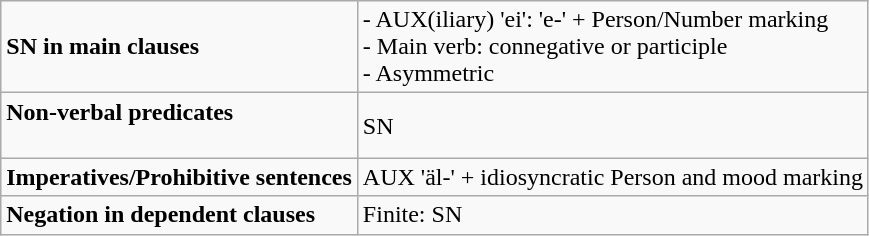<table class="wikitable">
<tr>
<td><strong>SN in main clauses</strong></td>
<td>- AUX(iliary) 'ei': 'e-' + Person/Number marking<br>- Main verb: connegative or participle<br>- Asymmetric</td>
</tr>
<tr>
<td><strong>Non-verbal predicates</strong><br><br></td>
<td>SN</td>
</tr>
<tr>
<td><strong>Imperatives/Prohibitive sentences</strong></td>
<td>AUX 'äl-' + idiosyncratic Person and mood marking</td>
</tr>
<tr>
<td><strong>Negation in dependent clauses</strong></td>
<td>Finite: SN</td>
</tr>
</table>
